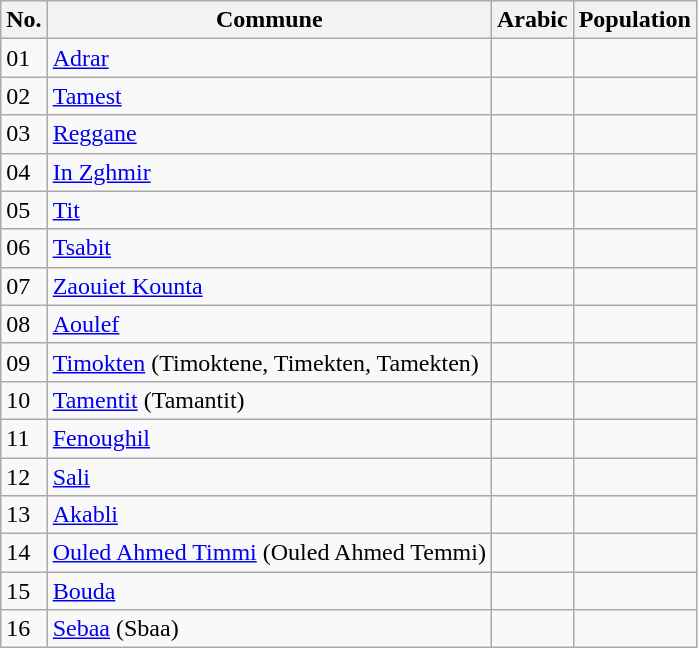<table class="wikitable sortable">
<tr>
<th>No.</th>
<th>Commune </th>
<th>Arabic </th>
<th>Population </th>
</tr>
<tr>
<td>01</td>
<td><a href='#'>Adrar</a></td>
<td></td>
<td align="right"></td>
</tr>
<tr>
<td>02</td>
<td><a href='#'>Tamest</a></td>
<td></td>
<td align="right"></td>
</tr>
<tr>
<td>03</td>
<td><a href='#'>Reggane</a></td>
<td></td>
<td align="right"></td>
</tr>
<tr>
<td>04</td>
<td><a href='#'>In Zghmir</a></td>
<td></td>
<td align="right"></td>
</tr>
<tr>
<td>05</td>
<td><a href='#'>Tit</a></td>
<td></td>
<td align="right"></td>
</tr>
<tr>
<td>06</td>
<td><a href='#'>Tsabit</a></td>
<td></td>
<td align="right"></td>
</tr>
<tr>
<td>07</td>
<td><a href='#'>Zaouiet Kounta</a></td>
<td></td>
<td align="right"></td>
</tr>
<tr>
<td>08</td>
<td><a href='#'>Aoulef</a></td>
<td></td>
<td align="right"></td>
</tr>
<tr>
<td>09</td>
<td><a href='#'>Timokten</a> (Timoktene, Timekten, Tamekten)</td>
<td></td>
<td align="right"></td>
</tr>
<tr>
<td>10</td>
<td><a href='#'>Tamentit</a> (Tamantit)</td>
<td></td>
<td align="right"></td>
</tr>
<tr>
<td>11</td>
<td><a href='#'>Fenoughil</a></td>
<td></td>
<td align="right"></td>
</tr>
<tr>
<td>12</td>
<td><a href='#'>Sali</a></td>
<td></td>
<td align="right"></td>
</tr>
<tr>
<td>13</td>
<td><a href='#'>Akabli</a></td>
<td></td>
<td align="right"></td>
</tr>
<tr>
<td>14</td>
<td><a href='#'>Ouled Ahmed Timmi</a> (Ouled Ahmed Temmi)</td>
<td></td>
<td align="right"></td>
</tr>
<tr>
<td>15</td>
<td><a href='#'>Bouda</a></td>
<td></td>
<td align="right"></td>
</tr>
<tr>
<td>16</td>
<td><a href='#'>Sebaa</a> (Sbaa)</td>
<td></td>
<td align="right"></td>
</tr>
</table>
